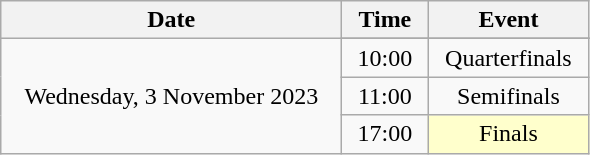<table class = "wikitable" style="text-align:center;">
<tr>
<th width=220>Date</th>
<th width=50>Time</th>
<th width=100>Event</th>
</tr>
<tr>
<td rowspan=5>Wednesday, 3 November 2023</td>
</tr>
<tr>
<td>10:00</td>
<td>Quarterfinals</td>
</tr>
<tr>
<td>11:00</td>
<td>Semifinals</td>
</tr>
<tr>
<td>17:00</td>
<td bgcolor=ffffcc>Finals</td>
</tr>
</table>
